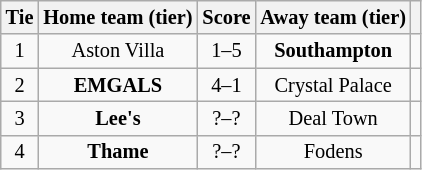<table class="wikitable" style="text-align:center; font-size:85%">
<tr>
<th>Tie</th>
<th>Home team (tier)</th>
<th>Score</th>
<th>Away team (tier)</th>
<th></th>
</tr>
<tr>
<td align="center">1</td>
<td>Aston Villa</td>
<td align="center">1–5</td>
<td><strong>Southampton</strong></td>
<td></td>
</tr>
<tr>
<td align="center">2</td>
<td><strong>EMGALS</strong></td>
<td align="center">4–1</td>
<td>Crystal Palace</td>
<td></td>
</tr>
<tr>
<td align="center">3</td>
<td><strong>Lee's</strong></td>
<td align="center">?–?</td>
<td>Deal Town</td>
<td></td>
</tr>
<tr>
<td align="center">4</td>
<td><strong>Thame</strong></td>
<td align="center">?–?</td>
<td>Fodens</td>
<td></td>
</tr>
</table>
